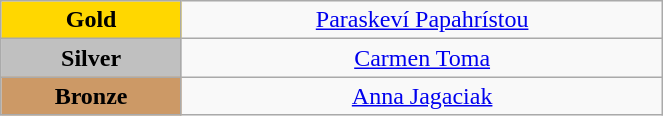<table class="wikitable" style="text-align:center; " width="35%">
<tr>
<td bgcolor="gold"><strong>Gold</strong></td>
<td><a href='#'>Paraskeví Papahrístou</a><br>  <small><em></em></small></td>
</tr>
<tr>
<td bgcolor="silver"><strong>Silver</strong></td>
<td><a href='#'>Carmen Toma</a><br>  <small><em></em></small></td>
</tr>
<tr>
<td bgcolor="CC9966"><strong>Bronze</strong></td>
<td><a href='#'>Anna Jagaciak</a><br>  <small><em></em></small></td>
</tr>
</table>
